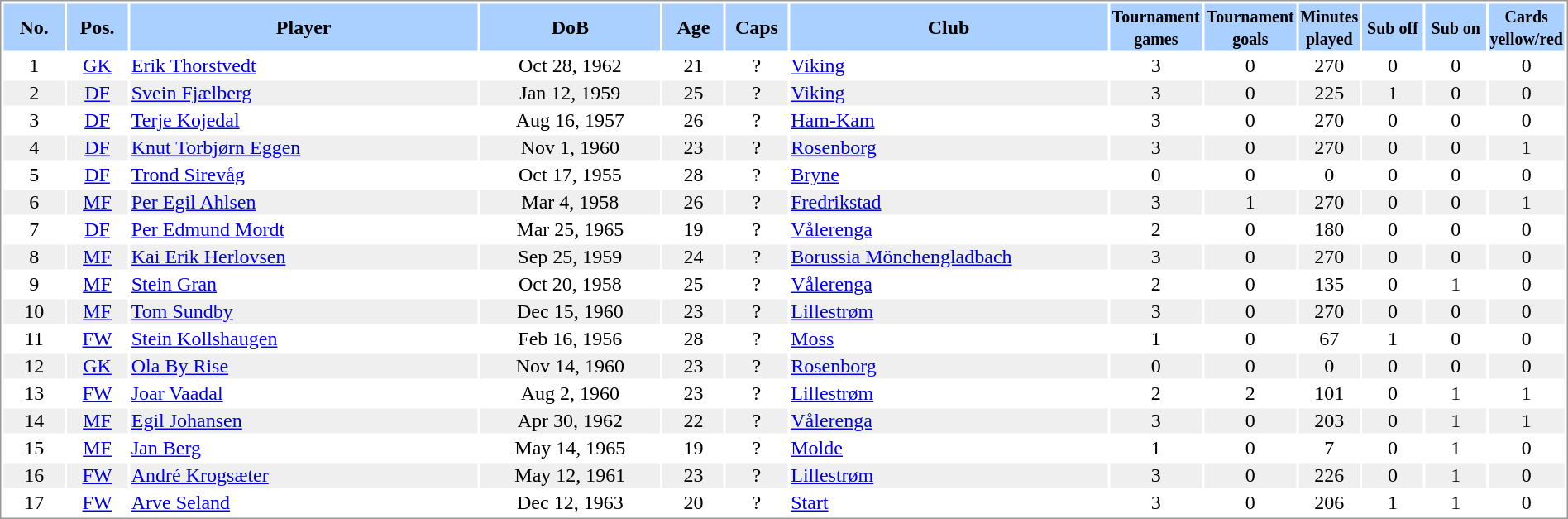<table border="0" width="100%" style="border: 1px solid #999; background-color:#FFFFFF; text-align:center">
<tr align="center" bgcolor="#AAD0FF">
<th width=4%>No.</th>
<th width=4%>Pos.</th>
<th width=23%>Player</th>
<th width=12%>DoB</th>
<th width=4%>Age</th>
<th width=4%>Caps</th>
<th width=21%>Club</th>
<th width=6%><small>Tournament<br>games</small></th>
<th width=6%><small>Tournament<br>goals</small></th>
<th width=4%><small>Minutes<br>played</small></th>
<th width=4%><small>Sub off</small></th>
<th width=4%><small>Sub on</small></th>
<th width=4%><small>Cards<br>yellow/red</small></th>
</tr>
<tr>
<td>1</td>
<td><a href='#'>GK</a></td>
<td align="left"><a href='#'>Erik Thorstvedt</a></td>
<td>Oct 28, 1962</td>
<td>21</td>
<td>?</td>
<td align="left"> <a href='#'>Viking</a></td>
<td>3</td>
<td>0</td>
<td>270</td>
<td>0</td>
<td>0</td>
<td>0</td>
</tr>
<tr bgcolor="#EFEFEF">
<td>2</td>
<td><a href='#'>DF</a></td>
<td align="left"><a href='#'>Svein Fjælberg</a></td>
<td>Jan 12, 1959</td>
<td>25</td>
<td>?</td>
<td align="left"> <a href='#'>Viking</a></td>
<td>3</td>
<td>0</td>
<td>225</td>
<td>1</td>
<td>0</td>
<td>0</td>
</tr>
<tr>
<td>3</td>
<td><a href='#'>DF</a></td>
<td align="left"><a href='#'>Terje Kojedal</a></td>
<td>Aug 16, 1957</td>
<td>26</td>
<td>?</td>
<td align="left"> <a href='#'>Ham-Kam</a></td>
<td>3</td>
<td>0</td>
<td>270</td>
<td>0</td>
<td>0</td>
<td>0</td>
</tr>
<tr bgcolor="#EFEFEF">
<td>4</td>
<td><a href='#'>DF</a></td>
<td align="left"><a href='#'>Knut Torbjørn Eggen</a></td>
<td>Nov 1, 1960</td>
<td>23</td>
<td>?</td>
<td align="left"> <a href='#'>Rosenborg</a></td>
<td>3</td>
<td>0</td>
<td>270</td>
<td>0</td>
<td>0</td>
<td>1</td>
</tr>
<tr>
<td>5</td>
<td><a href='#'>DF</a></td>
<td align="left"><a href='#'>Trond Sirevåg</a></td>
<td>Oct 17, 1955</td>
<td>28</td>
<td>?</td>
<td align="left"> <a href='#'>Bryne</a></td>
<td>0</td>
<td>0</td>
<td>0</td>
<td>0</td>
<td>0</td>
<td>0</td>
</tr>
<tr bgcolor="#EFEFEF">
<td>6</td>
<td><a href='#'>MF</a></td>
<td align="left"><a href='#'>Per Egil Ahlsen</a></td>
<td>Mar 4, 1958</td>
<td>26</td>
<td>?</td>
<td align="left"> <a href='#'>Fredrikstad</a></td>
<td>3</td>
<td>1</td>
<td>270</td>
<td>0</td>
<td>0</td>
<td>1</td>
</tr>
<tr>
<td>7</td>
<td><a href='#'>DF</a></td>
<td align="left"><a href='#'>Per Edmund Mordt</a></td>
<td>Mar 25, 1965</td>
<td>19</td>
<td>?</td>
<td align="left"> <a href='#'>Vålerenga</a></td>
<td>2</td>
<td>0</td>
<td>180</td>
<td>0</td>
<td>0</td>
<td>0</td>
</tr>
<tr bgcolor="#EFEFEF">
<td>8</td>
<td><a href='#'>MF</a></td>
<td align="left"><a href='#'>Kai Erik Herlovsen</a></td>
<td>Sep 25, 1959</td>
<td>24</td>
<td>?</td>
<td align="left"> <a href='#'>Borussia Mönchengladbach</a></td>
<td>3</td>
<td>0</td>
<td>270</td>
<td>0</td>
<td>0</td>
<td>0</td>
</tr>
<tr>
<td>9</td>
<td><a href='#'>MF</a></td>
<td align="left"><a href='#'>Stein Gran</a></td>
<td>Oct 20, 1958</td>
<td>25</td>
<td>?</td>
<td align="left"> <a href='#'>Vålerenga</a></td>
<td>2</td>
<td>0</td>
<td>135</td>
<td>0</td>
<td>1</td>
<td>0</td>
</tr>
<tr bgcolor="#EFEFEF">
<td>10</td>
<td><a href='#'>MF</a></td>
<td align="left"><a href='#'>Tom Sundby</a></td>
<td>Dec 15, 1960</td>
<td>23</td>
<td>?</td>
<td align="left"> <a href='#'>Lillestrøm</a></td>
<td>3</td>
<td>0</td>
<td>270</td>
<td>0</td>
<td>0</td>
<td>0</td>
</tr>
<tr>
<td>11</td>
<td><a href='#'>FW</a></td>
<td align="left"><a href='#'>Stein Kollshaugen</a></td>
<td>Feb 16, 1956</td>
<td>28</td>
<td>?</td>
<td align="left"> <a href='#'>Moss</a></td>
<td>1</td>
<td>0</td>
<td>67</td>
<td>1</td>
<td>0</td>
<td>0</td>
</tr>
<tr bgcolor="#EFEFEF">
<td>12</td>
<td><a href='#'>GK</a></td>
<td align="left"><a href='#'>Ola By Rise</a></td>
<td>Nov 14, 1960</td>
<td>23</td>
<td>?</td>
<td align="left"> <a href='#'>Rosenborg</a></td>
<td>0</td>
<td>0</td>
<td>0</td>
<td>0</td>
<td>0</td>
<td>0</td>
</tr>
<tr>
<td>13</td>
<td><a href='#'>FW</a></td>
<td align="left"><a href='#'>Joar Vaadal</a></td>
<td>Aug 2, 1960</td>
<td>23</td>
<td>?</td>
<td align="left"> <a href='#'>Lillestrøm</a></td>
<td>2</td>
<td>2</td>
<td>101</td>
<td>0</td>
<td>1</td>
<td>1</td>
</tr>
<tr bgcolor="#EFEFEF">
<td>14</td>
<td><a href='#'>MF</a></td>
<td align="left"><a href='#'>Egil Johansen</a></td>
<td>Apr 30, 1962</td>
<td>22</td>
<td>?</td>
<td align="left"> <a href='#'>Vålerenga</a></td>
<td>3</td>
<td>0</td>
<td>203</td>
<td>0</td>
<td>1</td>
<td>1</td>
</tr>
<tr>
<td>15</td>
<td><a href='#'>MF</a></td>
<td align="left"><a href='#'>Jan Berg</a></td>
<td>May 14, 1965</td>
<td>19</td>
<td>?</td>
<td align="left"> <a href='#'>Molde</a></td>
<td>1</td>
<td>0</td>
<td>7</td>
<td>0</td>
<td>1</td>
<td>0</td>
</tr>
<tr bgcolor="#EFEFEF">
<td>16</td>
<td><a href='#'>FW</a></td>
<td align="left"><a href='#'>André Krogsæter</a></td>
<td>May 12, 1961</td>
<td>23</td>
<td>?</td>
<td align="left"> <a href='#'>Lillestrøm</a></td>
<td>3</td>
<td>0</td>
<td>226</td>
<td>0</td>
<td>1</td>
<td>0</td>
</tr>
<tr>
<td>17</td>
<td><a href='#'>FW</a></td>
<td align="left"><a href='#'>Arve Seland</a></td>
<td>Dec 12, 1963</td>
<td>20</td>
<td>?</td>
<td align="left"> <a href='#'>Start</a></td>
<td>3</td>
<td>0</td>
<td>206</td>
<td>1</td>
<td>1</td>
<td>0</td>
</tr>
</table>
